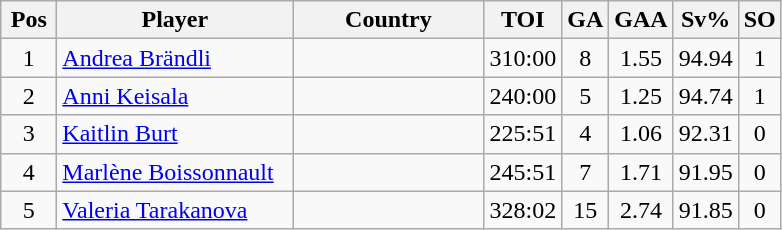<table class="wikitable sortable" style="text-align: center;">
<tr>
<th width=30>Pos</th>
<th width=150>Player</th>
<th width=120>Country</th>
<th width=20>TOI</th>
<th width=20>GA</th>
<th width=20>GAA</th>
<th width=20>Sv%</th>
<th width=20>SO</th>
</tr>
<tr>
<td>1</td>
<td align=left><a href='#'>Andrea Brändli</a></td>
<td align=left></td>
<td>310:00</td>
<td>8</td>
<td>1.55</td>
<td>94.94</td>
<td>1</td>
</tr>
<tr>
<td>2</td>
<td align=left><a href='#'>Anni Keisala</a></td>
<td align=left></td>
<td>240:00</td>
<td>5</td>
<td>1.25</td>
<td>94.74</td>
<td>1</td>
</tr>
<tr>
<td>3</td>
<td align=left><a href='#'>Kaitlin Burt</a></td>
<td align=left></td>
<td>225:51</td>
<td>4</td>
<td>1.06</td>
<td>92.31</td>
<td>0</td>
</tr>
<tr>
<td>4</td>
<td align=left><a href='#'>Marlène Boissonnault</a></td>
<td align=left></td>
<td>245:51</td>
<td>7</td>
<td>1.71</td>
<td>91.95</td>
<td>0</td>
</tr>
<tr>
<td>5</td>
<td align=left><a href='#'>Valeria Tarakanova</a></td>
<td align=left></td>
<td>328:02</td>
<td>15</td>
<td>2.74</td>
<td>91.85</td>
<td>0</td>
</tr>
</table>
